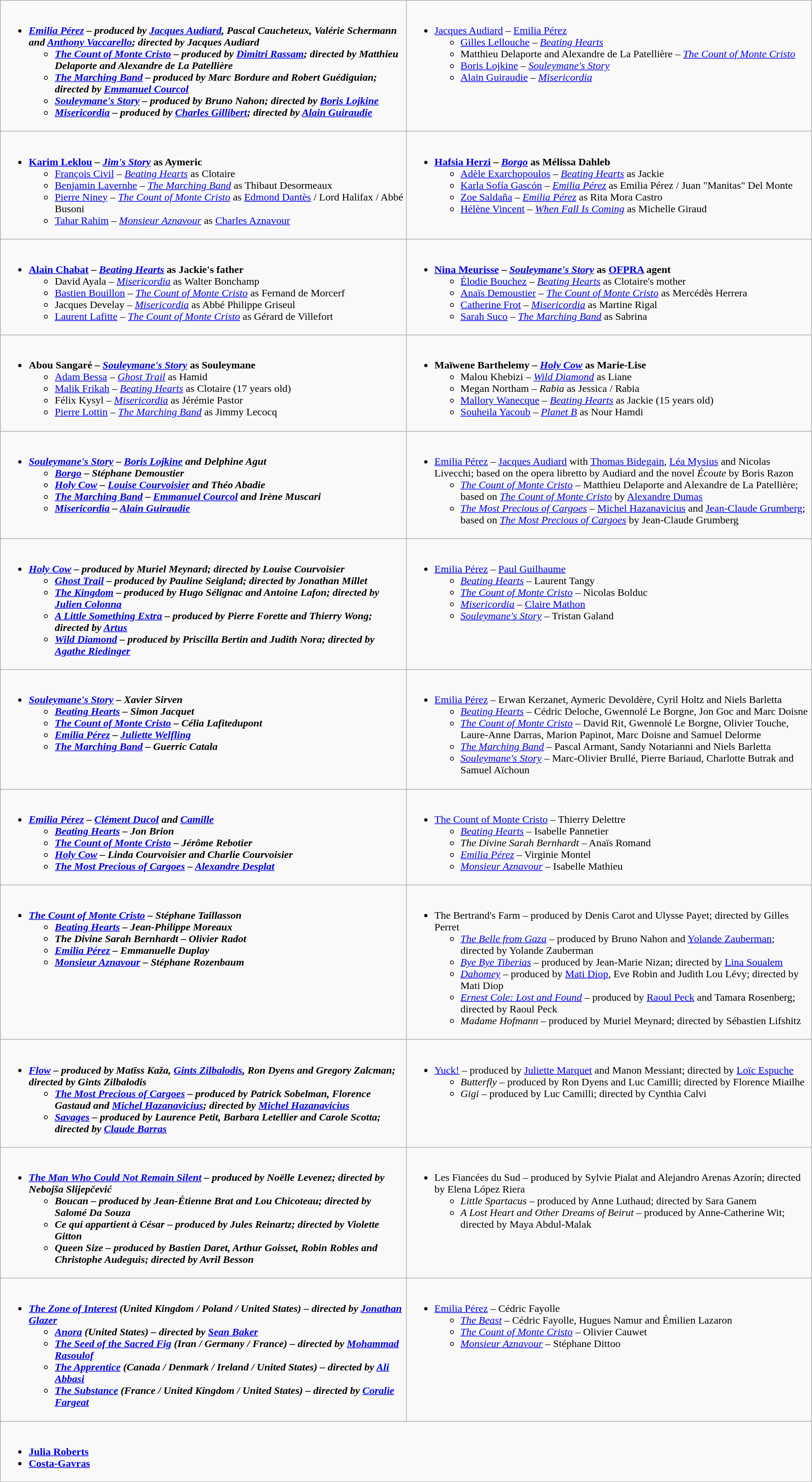<table class="wikitable" role="presentation">
<tr>
<td style="vertical-align:top; width:50%;"><br><ul><li><strong><em><a href='#'>Emilia Pérez</a><em> – produced by <a href='#'>Jacques Audiard</a>, Pascal Caucheteux, Valérie Schermann and <a href='#'>Anthony Vaccarello</a>; directed by Jacques Audiard<strong><ul><li></em><a href='#'>The Count of Monte Cristo</a><em> – produced by <a href='#'>Dimitri Rassam</a>; directed by Matthieu Delaporte and Alexandre de La Patellière</li><li></em><a href='#'>The Marching Band</a><em> – produced by Marc Bordure and Robert Guédiguian; directed by <a href='#'>Emmanuel Courcol</a></li><li></em><a href='#'>Souleymane's Story</a><em> – produced by Bruno Nahon; directed by <a href='#'>Boris Lojkine</a></li><li></em><a href='#'>Misericordia</a><em> – produced by <a href='#'>Charles Gillibert</a>; directed by <a href='#'>Alain Guiraudie</a></li></ul></li></ul></td>
<td style="vertical-align:top; width:50%;"><br><ul><li></strong><a href='#'>Jacques Audiard</a> – </em><a href='#'>Emilia Pérez</a></em></strong><ul><li><a href='#'>Gilles Lellouche</a> – <em><a href='#'>Beating Hearts</a></em></li><li>Matthieu Delaporte and Alexandre de La Patellière – <em><a href='#'>The Count of Monte Cristo</a></em></li><li><a href='#'>Boris Lojkine</a> – <em><a href='#'>Souleymane's Story</a></em></li><li><a href='#'>Alain Guiraudie</a> – <em><a href='#'>Misericordia</a></em></li></ul></li></ul></td>
</tr>
<tr>
<td width="50%" valign="top"><br><ul><li><strong><a href='#'>Karim Leklou</a> – <em><a href='#'>Jim's Story</a></em> as Aymeric</strong><ul><li><a href='#'>François Civil</a> – <em><a href='#'>Beating Hearts</a></em> as Clotaire</li><li><a href='#'>Benjamin Lavernhe</a> – <em><a href='#'>The Marching Band</a></em> as Thibaut Desormeaux</li><li><a href='#'>Pierre Niney</a> – <em><a href='#'>The Count of Monte Cristo</a></em> as <a href='#'>Edmond Dantès</a> / Lord Halifax / Abbé Busoni</li><li><a href='#'>Tahar Rahim</a> – <em><a href='#'>Monsieur Aznavour</a></em> as <a href='#'>Charles Aznavour</a></li></ul></li></ul></td>
<td width="50%" valign="top"><br><ul><li><strong><a href='#'>Hafsia Herzi</a> – <em><a href='#'>Borgo</a></em> as Mélissa Dahleb</strong><ul><li><a href='#'>Adèle Exarchopoulos</a> – <em><a href='#'>Beating Hearts</a></em> as Jackie</li><li><a href='#'>Karla Sofía Gascón</a> – <em><a href='#'>Emilia Pérez</a></em> as Emilia Pérez / Juan "Manitas" Del Monte</li><li><a href='#'>Zoe Saldaña</a> – <em><a href='#'>Emilia Pérez</a></em> as Rita Mora Castro</li><li><a href='#'>Hélène Vincent</a> – <em><a href='#'>When Fall Is Coming</a></em> as Michelle Giraud</li></ul></li></ul></td>
</tr>
<tr>
<td width="50%" valign="top"><br><ul><li><strong><a href='#'>Alain Chabat</a> – <em><a href='#'>Beating Hearts</a></em> as Jackie's father</strong><ul><li>David Ayala – <em><a href='#'>Misericordia</a></em> as Walter Bonchamp</li><li><a href='#'>Bastien Bouillon</a> – <em><a href='#'>The Count of Monte Cristo</a></em> as Fernand de Morcerf</li><li>Jacques Develay – <em><a href='#'>Misericordia</a></em> as Abbé Philippe Griseul</li><li><a href='#'>Laurent Lafitte</a> – <em><a href='#'>The Count of Monte Cristo</a></em> as Gérard de Villefort</li></ul></li></ul></td>
<td width="50%" valign="top"><br><ul><li><strong><a href='#'>Nina Meurisse</a> – <em><a href='#'>Souleymane's Story</a></em> as <a href='#'>OFPRA</a> agent</strong><ul><li><a href='#'>Élodie Bouchez</a> – <em><a href='#'>Beating Hearts</a></em> as Clotaire's mother</li><li><a href='#'>Anaïs Demoustier</a> – <em><a href='#'>The Count of Monte Cristo</a></em> as Mercédès Herrera</li><li><a href='#'>Catherine Frot</a> – <em><a href='#'>Misericordia</a></em> as Martine Rigal</li><li><a href='#'>Sarah Suco</a> – <em><a href='#'>The Marching Band</a></em> as Sabrina</li></ul></li></ul></td>
</tr>
<tr>
<td width="50%" valign="top"><br><ul><li><strong>Abou Sangaré – <em><a href='#'>Souleymane's Story</a></em> as Souleymane</strong><ul><li><a href='#'>Adam Bessa</a> – <em><a href='#'>Ghost Trail</a></em> as Hamid</li><li><a href='#'>Malik Frikah</a> – <em><a href='#'>Beating Hearts</a></em> as Clotaire (17 years old)</li><li>Félix Kysyl – <em><a href='#'>Misericordia</a></em> as Jérémie Pastor</li><li><a href='#'>Pierre Lottin</a> – <em><a href='#'>The Marching Band</a></em> as Jimmy Lecocq</li></ul></li></ul></td>
<td width="50%" valign="top"><br><ul><li><strong>Maïwene Barthelemy – <em><a href='#'>Holy Cow</a></em> as Marie-Lise</strong><ul><li>Malou Khebizi – <em><a href='#'>Wild Diamond</a></em> as Liane</li><li>Megan Northam – <em>Rabia</em> as Jessica / Rabia</li><li><a href='#'>Mallory Wanecque</a> – <em><a href='#'>Beating Hearts</a></em> as Jackie (15 years old)</li><li><a href='#'>Souheila Yacoub</a> – <em><a href='#'>Planet B</a></em> as Nour Hamdi</li></ul></li></ul></td>
</tr>
<tr>
<td width="50%" valign="top"><br><ul><li><strong><em><a href='#'>Souleymane's Story</a><em> – <a href='#'>Boris Lojkine</a> and Delphine Agut<strong><ul><li></em><a href='#'>Borgo</a><em> – Stéphane Demoustier</li><li></em><a href='#'>Holy Cow</a><em> – <a href='#'>Louise Courvoisier</a> and Théo Abadie</li><li></em><a href='#'>The Marching Band</a><em> – <a href='#'>Emmanuel Courcol</a> and Irène Muscari</li><li></em><a href='#'>Misericordia</a><em> – <a href='#'>Alain Guiraudie</a></li></ul></li></ul></td>
<td width="50%" valign="top"><br><ul><li></em></strong><a href='#'>Emilia Pérez</a></em> – <a href='#'>Jacques Audiard</a> with <a href='#'>Thomas Bidegain</a>, <a href='#'>Léa Mysius</a> and Nicolas Livecchi; based on the opera libretto by Audiard and the novel <em>Écoute</em> by Boris Razon</strong><ul><li><em><a href='#'>The Count of Monte Cristo</a></em> – Matthieu Delaporte and Alexandre de La Patellière; based on <em><a href='#'>The Count of Monte Cristo</a></em> by <a href='#'>Alexandre Dumas</a></li><li><em><a href='#'>The Most Precious of Cargoes</a></em> – <a href='#'>Michel Hazanavicius</a> and <a href='#'>Jean-Claude Grumberg</a>; based on <em><a href='#'>The Most Precious of Cargoes</a></em> by Jean-Claude Grumberg</li></ul></li></ul></td>
</tr>
<tr>
<td width="50%" valign="top"><br><ul><li><strong><em><a href='#'>Holy Cow</a><em> – produced by Muriel Meynard; directed by Louise Courvoisier<strong><ul><li></em><a href='#'>Ghost Trail</a><em> – produced by Pauline Seigland; directed by Jonathan Millet</li><li></em><a href='#'>The Kingdom</a><em> – produced by Hugo Sélignac and Antoine Lafon; directed by <a href='#'>Julien Colonna</a></li><li></em><a href='#'>A Little Something Extra</a><em> – produced by Pierre Forette and Thierry Wong; directed by <a href='#'>Artus</a></li><li></em><a href='#'>Wild Diamond</a><em> – produced by Priscilla Bertin and Judith Nora; directed by <a href='#'>Agathe Riedinger</a></li></ul></li></ul></td>
<td width="50%" valign="top"><br><ul><li></em></strong><a href='#'>Emilia Pérez</a></em> – <a href='#'>Paul Guilhaume</a></strong><ul><li><em><a href='#'>Beating Hearts</a></em> – Laurent Tangy</li><li><em><a href='#'>The Count of Monte Cristo</a></em> – Nicolas Bolduc</li><li><em><a href='#'>Misericordia</a></em> – <a href='#'>Claire Mathon</a></li><li><em><a href='#'>Souleymane's Story</a></em> – Tristan Galand</li></ul></li></ul></td>
</tr>
<tr>
<td width="50%" valign="top"><br><ul><li><strong><em><a href='#'>Souleymane's Story</a><em> – Xavier Sirven<strong><ul><li></em><a href='#'>Beating Hearts</a><em> – Simon Jacquet</li><li></em><a href='#'>The Count of Monte Cristo</a><em> – Célia Lafitedupont</li><li></em><a href='#'>Emilia Pérez</a><em> – <a href='#'>Juliette Welfling</a></li><li></em><a href='#'>The Marching Band</a><em> – Guerric Catala</li></ul></li></ul></td>
<td width="50%" valign="top"><br><ul><li></em></strong><a href='#'>Emilia Pérez</a></em> – Erwan Kerzanet, Aymeric Devoldère, Cyril Holtz and Niels Barletta</strong><ul><li><em><a href='#'>Beating Hearts</a></em> – Cédric Deloche, Gwennolé Le Borgne, Jon Goc and Marc Doisne</li><li><em><a href='#'>The Count of Monte Cristo</a></em> – David Rit, Gwennolé Le Borgne, Olivier Touche, Laure-Anne Darras, Marion Papinot, Marc Doisne and Samuel Delorme</li><li><em><a href='#'>The Marching Band</a></em> – Pascal Armant, Sandy Notarianni and Niels Barletta</li><li><em><a href='#'>Souleymane's Story</a></em> – Marc-Olivier Brullé, Pierre Bariaud, Charlotte Butrak and Samuel Aïchoun</li></ul></li></ul></td>
</tr>
<tr>
<td width="50%" valign="top"><br><ul><li><strong><em><a href='#'>Emilia Pérez</a><em> – <a href='#'>Clément Ducol</a> and <a href='#'>Camille</a><strong><ul><li></em><a href='#'>Beating Hearts</a><em> – Jon Brion</li><li></em><a href='#'>The Count of Monte Cristo</a><em> – Jérôme Rebotier</li><li></em><a href='#'>Holy Cow</a><em> – Linda Courvoisier and Charlie Courvoisier</li><li></em><a href='#'>The Most Precious of Cargoes</a><em> – <a href='#'>Alexandre Desplat</a></li></ul></li></ul></td>
<td width="50%" valign="top"><br><ul><li></em></strong><a href='#'>The Count of Monte Cristo</a></em> – Thierry Delettre</strong><ul><li><em><a href='#'>Beating Hearts</a></em> – Isabelle Pannetier</li><li><em>The Divine Sarah Bernhardt</em> – Anaïs Romand</li><li><em><a href='#'>Emilia Pérez</a></em> – Virginie Montel</li><li><em><a href='#'>Monsieur Aznavour</a></em> – Isabelle Mathieu</li></ul></li></ul></td>
</tr>
<tr>
<td width="50%" valign="top"><br><ul><li><strong><em><a href='#'>The Count of Monte Cristo</a><em> – Stéphane Taillasson<strong><ul><li></em><a href='#'>Beating Hearts</a><em> – Jean-Philippe Moreaux</li><li></em>The Divine Sarah Bernhardt<em> – Olivier Radot</li><li></em><a href='#'>Emilia Pérez</a><em> – Emmanuelle Duplay</li><li></em><a href='#'>Monsieur Aznavour</a><em> – Stéphane Rozenbaum</li></ul></li></ul></td>
<td width="50%" valign="top"><br><ul><li></em></strong>The Bertrand's Farm</em> – produced by Denis Carot and Ulysse Payet; directed by Gilles Perret</strong><ul><li><em><a href='#'>The Belle from Gaza</a></em> – produced by Bruno Nahon and <a href='#'>Yolande Zauberman</a>; directed by Yolande Zauberman</li><li><em><a href='#'>Bye Bye Tiberias</a></em> – produced by Jean-Marie Nizan; directed by <a href='#'>Lina Soualem</a></li><li><em><a href='#'>Dahomey</a></em> – produced by <a href='#'>Mati Diop</a>, Eve Robin and Judith Lou Lévy; directed by Mati Diop</li><li><em><a href='#'>Ernest Cole: Lost and Found</a></em> – produced by <a href='#'>Raoul Peck</a> and Tamara Rosenberg; directed by Raoul Peck</li><li><em>Madame Hofmann</em> – produced by Muriel Meynard; directed by Sébastien Lifshitz</li></ul></li></ul></td>
</tr>
<tr>
<td width="50%" valign="top"><br><ul><li><strong><em><a href='#'>Flow</a><em> – produced by Matīss Kaža, <a href='#'>Gints Zilbalodis</a>, Ron Dyens and Gregory Zalcman; directed by Gints Zilbalodis<strong><ul><li></em><a href='#'>The Most Precious of Cargoes</a><em> – produced by Patrick Sobelman, Florence Gastaud and <a href='#'>Michel Hazanavicius</a>; directed by <a href='#'>Michel Hazanavicius</a></li><li></em><a href='#'>Savages</a><em> – produced by Laurence Petit, Barbara Letellier and Carole Scotta; directed by <a href='#'>Claude Barras</a></li></ul></li></ul></td>
<td valign="top"><br><ul><li></em></strong><a href='#'>Yuck!</a></em> – produced by <a href='#'>Juliette Marquet</a> and Manon Messiant; directed by <a href='#'>Loïc Espuche</a></strong><ul><li><em>Butterfly</em> – produced by Ron Dyens and Luc Camilli; directed by Florence Miailhe</li><li><em>Gigi</em> – produced by Luc Camilli; directed by Cynthia Calvi</li></ul></li></ul></td>
</tr>
<tr>
<td width="50%" valign="top"><br><ul><li><strong><em><a href='#'>The Man Who Could Not Remain Silent</a><em> – produced by Noëlle Levenez; directed by Nebojša Slijepčević<strong><ul><li></em>Boucan<em> – produced by Jean-Étienne Brat and Lou Chicoteau; directed by Salomé Da Souza</li><li></em>Ce qui appartient à César<em> – produced by Jules Reinartz; directed by Violette Gitton</li><li></em>Queen Size<em> – produced by Bastien Daret, Arthur Goisset, Robin Robles and Christophe Audeguis; directed by Avril Besson</li></ul></li></ul></td>
<td width="50%" valign="top"><br><ul><li></em></strong>Les Fiancées du Sud</em> – produced by Sylvie Pialat and Alejandro Arenas Azorín; directed by Elena López Riera</strong><ul><li><em>Little Spartacus</em> – produced by Anne Luthaud; directed by Sara Ganem</li><li><em>A Lost Heart and Other Dreams of Beirut</em> – produced by Anne-Catherine Wit; directed by Maya Abdul-Malak</li></ul></li></ul></td>
</tr>
<tr>
<td width="50%" valign="top"><br><ul><li><strong><em><a href='#'>The Zone of Interest</a><em> (United Kingdom / Poland / United States) – directed by <a href='#'>Jonathan Glazer</a><strong><ul><li></em><a href='#'>Anora</a><em> (United States) – directed by <a href='#'>Sean Baker</a></li><li></em><a href='#'>The Seed of the Sacred Fig</a><em> (Iran / Germany / France) – directed by <a href='#'>Mohammad Rasoulof</a></li><li></em><a href='#'>The Apprentice</a><em> (Canada / Denmark / Ireland / United States) – directed by <a href='#'>Ali Abbasi</a></li><li></em><a href='#'>The Substance</a><em> (France / United Kingdom / United States) – directed by <a href='#'>Coralie Fargeat</a></li></ul></li></ul></td>
<td width="50%" valign="top"><br><ul><li></em></strong><a href='#'>Emilia Pérez</a></em> – Cédric Fayolle</strong><ul><li><em><a href='#'>The Beast</a></em> – Cédric Fayolle, Hugues Namur and Émilien Lazaron</li><li><em><a href='#'>The Count of Monte Cristo</a></em> – Olivier Cauwet</li><li><em><a href='#'>Monsieur Aznavour</a></em> – Stéphane Dittoo</li></ul></li></ul></td>
</tr>
<tr>
<td colspan="2" valign="top"><br><ul><li><strong><a href='#'>Julia Roberts</a></strong></li><li><strong><a href='#'>Costa-Gavras</a></strong></li></ul></td>
</tr>
</table>
